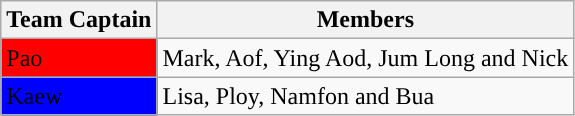<table class="wikitable">
<tr>
<th>Team Captain</th>
<th>Members</th>
</tr>
<tr>
<td style="background:red"><span>Pao </span></td>
<td>Mark, Aof, Ying Aod, Jum Long and Nick</td>
</tr>
<tr>
<td style="background:#0000FF"><span>Kaew </span></td>
<td>Lisa, Ploy, Namfon and Bua</td>
</tr>
</table>
